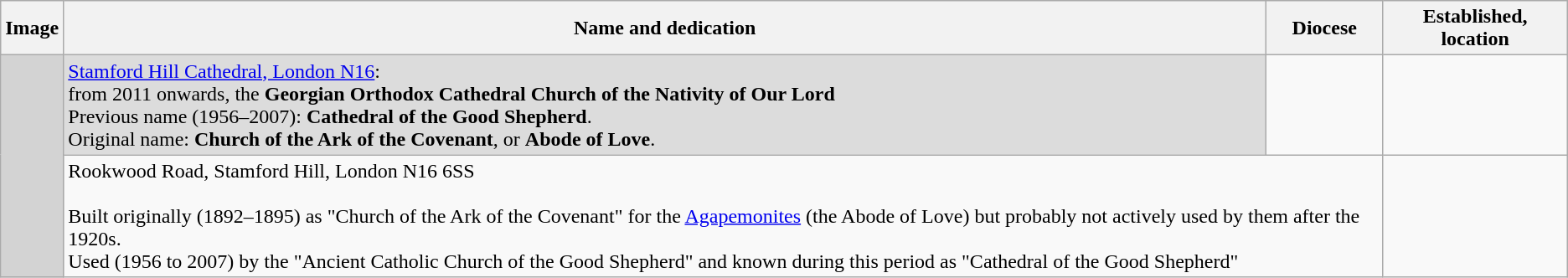<table class="wikitable">
<tr>
<th>Image</th>
<th>Name and dedication</th>
<th>Diocese</th>
<th>Established, location</th>
</tr>
<tr>
<td rowspan="2" bgcolor="#D3D3D3" align="center"></td>
<td bgcolor="Gainsboro"><a href='#'>Stamford Hill Cathedral, London N16</a>:<br>from 2011 onwards, the <strong>Georgian Orthodox Cathedral Church of the Nativity of Our Lord</strong><br>Previous name (1956–2007):  <strong>Cathedral of the Good Shepherd</strong>.<br>Original name: <strong>Church of the Ark of the Covenant</strong>, or <strong>Abode of Love</strong>.</td>
<td></td>
<td></td>
</tr>
<tr>
<td colspan="2">Rookwood Road, Stamford Hill, London N16 6SS<br><br>Built originally (1892–1895) as "Church of the Ark of the Covenant" for the <a href='#'>Agapemonites</a> (the Abode of Love) but probably not actively used by them after the 1920s.<br>
Used (1956 to 2007) by the "Ancient Catholic Church of the Good Shepherd" and known during this period as "Cathedral of the Good Shepherd"</td>
<td></td>
</tr>
</table>
